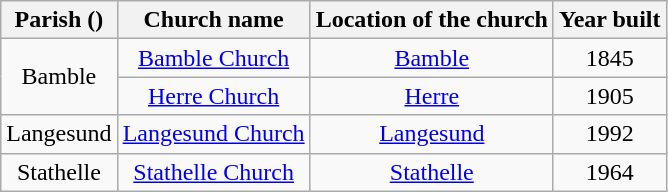<table class="wikitable" style="text-align:center">
<tr>
<th>Parish ()</th>
<th>Church name</th>
<th>Location of the church</th>
<th>Year built</th>
</tr>
<tr>
<td rowspan="2">Bamble</td>
<td><a href='#'>Bamble Church</a></td>
<td><a href='#'>Bamble</a></td>
<td>1845</td>
</tr>
<tr>
<td><a href='#'>Herre Church</a></td>
<td><a href='#'>Herre</a></td>
<td>1905</td>
</tr>
<tr>
<td rowspan="1">Langesund</td>
<td><a href='#'>Langesund Church</a></td>
<td><a href='#'>Langesund</a></td>
<td>1992</td>
</tr>
<tr>
<td rowspan="1">Stathelle</td>
<td><a href='#'>Stathelle Church</a></td>
<td><a href='#'>Stathelle</a></td>
<td>1964</td>
</tr>
</table>
